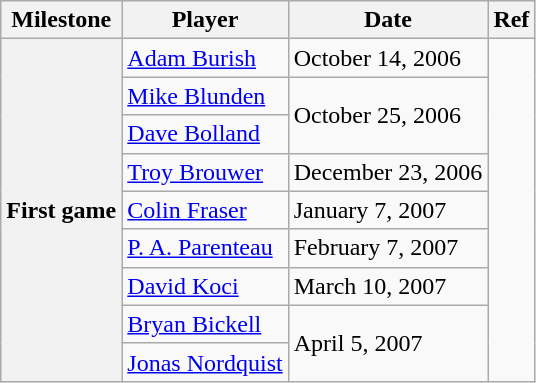<table class="wikitable">
<tr>
<th scope="col">Milestone</th>
<th scope="col">Player</th>
<th scope="col">Date</th>
<th scope="col">Ref</th>
</tr>
<tr>
<th rowspan=9>First game</th>
<td><a href='#'>Adam Burish</a></td>
<td>October 14, 2006</td>
<td rowspan=9></td>
</tr>
<tr>
<td><a href='#'>Mike Blunden</a></td>
<td rowspan=2>October 25, 2006</td>
</tr>
<tr>
<td><a href='#'>Dave Bolland</a></td>
</tr>
<tr>
<td><a href='#'>Troy Brouwer</a></td>
<td>December 23, 2006</td>
</tr>
<tr>
<td><a href='#'>Colin Fraser</a></td>
<td>January 7, 2007</td>
</tr>
<tr>
<td><a href='#'>P. A. Parenteau</a></td>
<td>February 7, 2007</td>
</tr>
<tr>
<td><a href='#'>David Koci</a></td>
<td>March 10, 2007</td>
</tr>
<tr>
<td><a href='#'>Bryan Bickell</a></td>
<td rowspan=2>April 5, 2007</td>
</tr>
<tr>
<td><a href='#'>Jonas Nordquist</a></td>
</tr>
</table>
